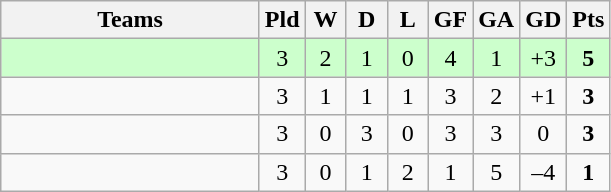<table class="wikitable" style="text-align: center;">
<tr>
<th width=165>Teams</th>
<th width=20>Pld</th>
<th width=20>W</th>
<th width=20>D</th>
<th width=20>L</th>
<th width=20>GF</th>
<th width=20>GA</th>
<th width=20>GD</th>
<th width=20>Pts</th>
</tr>
<tr align=center style="background:#ccffcc;">
<td style="text-align:left;"></td>
<td>3</td>
<td>2</td>
<td>1</td>
<td>0</td>
<td>4</td>
<td>1</td>
<td>+3</td>
<td><strong>5</strong></td>
</tr>
<tr>
<td style="text-align:left;"></td>
<td>3</td>
<td>1</td>
<td>1</td>
<td>1</td>
<td>3</td>
<td>2</td>
<td>+1</td>
<td><strong>3</strong></td>
</tr>
<tr align=center>
<td style="text-align:left;"></td>
<td>3</td>
<td>0</td>
<td>3</td>
<td>0</td>
<td>3</td>
<td>3</td>
<td>0</td>
<td><strong>3</strong></td>
</tr>
<tr align=center>
<td style="text-align:left;"></td>
<td>3</td>
<td>0</td>
<td>1</td>
<td>2</td>
<td>1</td>
<td>5</td>
<td>–4</td>
<td><strong>1</strong></td>
</tr>
</table>
